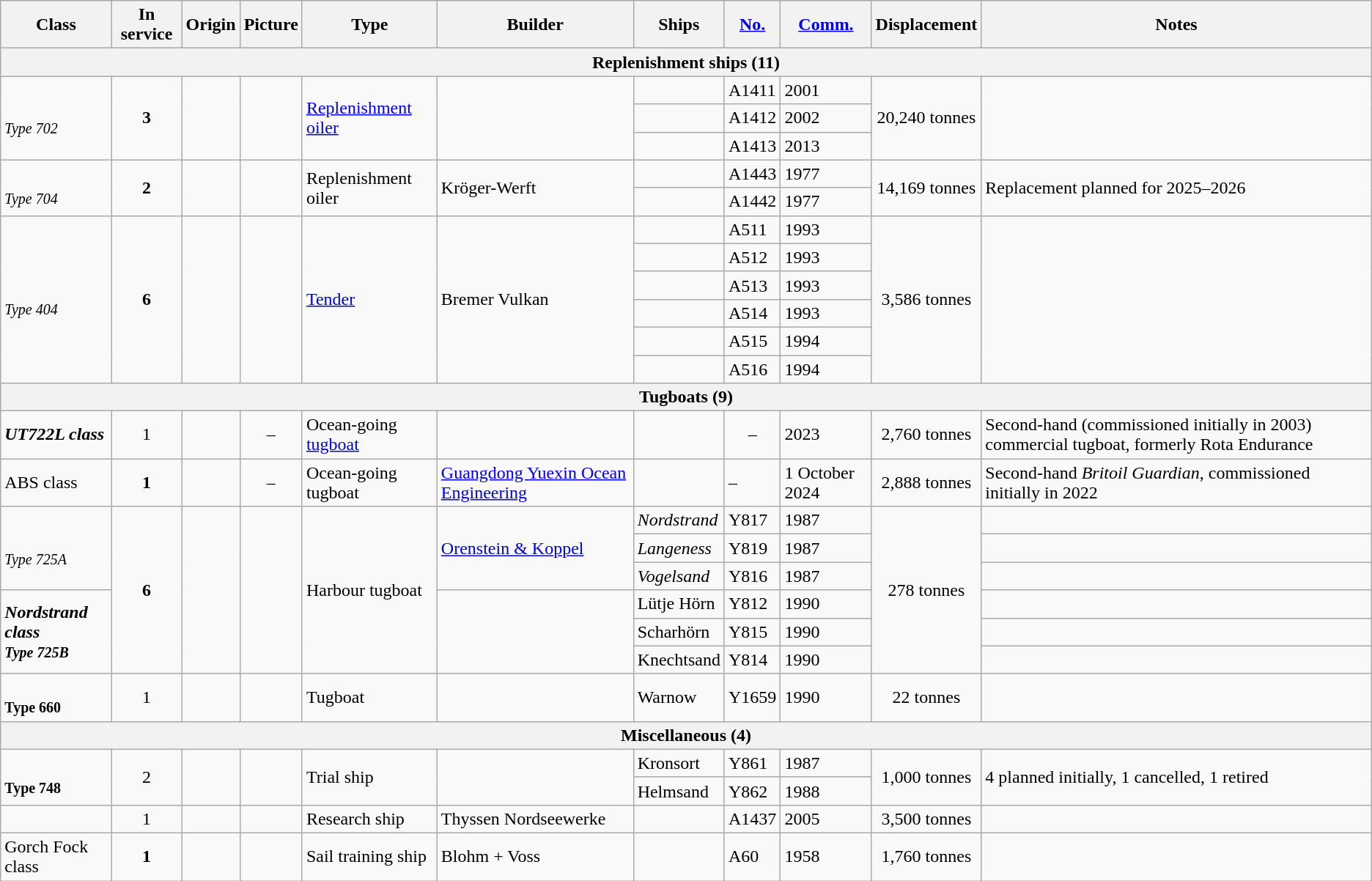<table class="wikitable">
<tr>
<th>Class</th>
<th style="text-align:"center">In service</th>
<th style="text-align:"center">Origin</th>
<th style="text-align:"center">Picture</th>
<th style="text-align:"center">Type</th>
<th style="text-align:"center">Builder</th>
<th style="text-align:"center">Ships</th>
<th style="text-align:"center"><a href='#'>No.</a></th>
<th style="text-align:"center"><a href='#'>Comm.</a></th>
<th style="text-align:"center">Displacement</th>
<th>Notes</th>
</tr>
<tr>
<th colspan="11">Replenishment ships (11)</th>
</tr>
<tr>
<td rowspan="3"><strong></strong><br><small><em>Type 702</em></small></td>
<td rowspan="3" style="text-align: center"><strong>3</strong></td>
<td rowspan="3"></td>
<td rowspan="3"></td>
<td rowspan="3"><a href='#'>Replenishment oiler</a></td>
<td rowspan="3"></td>
<td></td>
<td>A1411</td>
<td>2001</td>
<td rowspan="3" align="center">20,240 tonnes</td>
<td rowspan="3"></td>
</tr>
<tr>
<td></td>
<td>A1412</td>
<td>2002</td>
</tr>
<tr>
<td></td>
<td>A1413</td>
<td>2013</td>
</tr>
<tr>
<td rowspan="2"><strong></strong><br><small><em>Type 704</em></small></td>
<td rowspan="2" style="text-align: center"><strong>2</strong></td>
<td rowspan="2"></td>
<td rowspan="2"></td>
<td rowspan="2">Replenishment oiler</td>
<td rowspan="2">Kröger-Werft</td>
<td></td>
<td>A1443</td>
<td>1977</td>
<td rowspan="2" align="center">14,169 tonnes</td>
<td rowspan="2"> Replacement planned for 2025–2026</td>
</tr>
<tr>
<td></td>
<td>A1442</td>
<td>1977</td>
</tr>
<tr>
<td rowspan="6"><strong></strong><br><small><em>Type 404</em></small></td>
<td rowspan="6" style="text-align: center"><strong>6</strong></td>
<td rowspan="6"></td>
<td rowspan="6"></td>
<td rowspan="6"><a href='#'>Tender</a></td>
<td rowspan="6">Bremer Vulkan</td>
<td></td>
<td>A511</td>
<td>1993</td>
<td rowspan="6" align="center">3,586 tonnes</td>
<td rowspan="6"></td>
</tr>
<tr>
<td></td>
<td>A512</td>
<td>1993</td>
</tr>
<tr>
<td></td>
<td>A513</td>
<td>1993</td>
</tr>
<tr>
<td></td>
<td>A514</td>
<td>1993</td>
</tr>
<tr>
<td></td>
<td>A515</td>
<td>1994</td>
</tr>
<tr>
<td></td>
<td>A516</td>
<td>1994</td>
</tr>
<tr>
<th colspan="11">Tugboats (9)</th>
</tr>
<tr>
<td><strong><em>UT722L<em> class<strong></td>
<td style="text-align:center"></strong>1<strong></td>
<td></td>
<td style="text-align:center">–</td>
<td>Ocean-going <a href='#'>tugboat</a></td>
<td></td>
<td></td>
<td style="text-align:center">–</td>
<td>2023</td>
<td align="center">2,760 tonnes</td>
<td>Second-hand (commissioned initially in 2003) commercial tugboat, formerly </em>Rota Endurance<em> </td>
</tr>
<tr>
<td></em></strong>ABS</em> class</strong></td>
<td style="text-align:center"><strong>1</strong></td>
<td></td>
<td style="text-align:center">–</td>
<td>Ocean-going tugboat</td>
<td><a href='#'>Guangdong Yuexin Ocean Engineering</a></td>
<td></td>
<td>–</td>
<td>1 October 2024</td>
<td align="center">2,888 tonnes</td>
<td>Second-hand <em>Britoil Guardian</em>, commissioned initially in 2022</td>
</tr>
<tr>
<td rowspan="3"><strong></strong><br><small><em>Type 725A</em></small></td>
<td rowspan="6" style="text-align: center"><strong>6</strong></td>
<td rowspan="6"></td>
<td rowspan="6"></td>
<td rowspan="6">Harbour tugboat</td>
<td rowspan="3"><a href='#'>Orenstein & Koppel</a></td>
<td><em>Nordstrand</em></td>
<td>Y817</td>
<td>1987</td>
<td rowspan="6" align="center">278 tonnes</td>
<td></td>
</tr>
<tr>
<td><em>Langeness</em></td>
<td>Y819</td>
<td>1987</td>
<td></td>
</tr>
<tr>
<td><em>Vogelsand</em></td>
<td>Y816</td>
<td>1987</td>
<td></td>
</tr>
<tr>
<td rowspan="3"><strong><em>Nordstrand<em> class<strong><br><small></em>Type 725B<em></small></td>
<td rowspan="3"></td>
<td></em>Lütje Hörn<em></td>
<td>Y812</td>
<td>1990</td>
<td></td>
</tr>
<tr>
<td></em>Scharhörn<em></td>
<td>Y815</td>
<td>1990</td>
<td></td>
</tr>
<tr>
<td></em>Knechtsand<em></td>
<td>Y814</td>
<td>1990</td>
<td></td>
</tr>
<tr>
<td></strong><strong><br><small></em>Type 660<em></small></td>
<td style="text-align: center"></strong>1<strong></td>
<td></td>
<td></td>
<td>Tugboat</td>
<td></td>
<td></em>Warnow<em></td>
<td>Y1659</td>
<td>1990</td>
<td align="center">22 tonnes</td>
<td></td>
</tr>
<tr>
<th colspan="11">Miscellaneous (4)</th>
</tr>
<tr>
<td rowspan="2"></strong><strong><br><small></em>Type 748<em></small></td>
<td rowspan="2" style="text-align: center"></strong>2<strong></td>
<td rowspan="2"></td>
<td rowspan="2"></td>
<td rowspan="2">Trial ship</td>
<td rowspan="2"></td>
<td></em>Kronsort<em></td>
<td>Y861</td>
<td>1987</td>
<td rowspan="2" align="center">1,000 tonnes</td>
<td rowspan="2">4 planned initially, 1 cancelled, 1 retired</td>
</tr>
<tr>
<td></em>Helmsand<em></td>
<td>Y862</td>
<td>1988</td>
</tr>
<tr>
<td></strong><strong></td>
<td style="text-align: center"></strong>1<strong></td>
<td></td>
<td></td>
<td>Research ship</td>
<td>Thyssen Nordseewerke</td>
<td></td>
<td>A1437</td>
<td>2005</td>
<td align="center">3,500 tonnes</td>
<td></td>
</tr>
<tr>
<td></em></strong>Gorch Fock</em> class</strong></td>
<td style="text-align: center"><strong>1</strong></td>
<td></td>
<td></td>
<td>Sail training ship</td>
<td>Blohm + Voss</td>
<td></td>
<td>A60</td>
<td>1958</td>
<td align="center">1,760 tonnes</td>
<td></td>
</tr>
</table>
